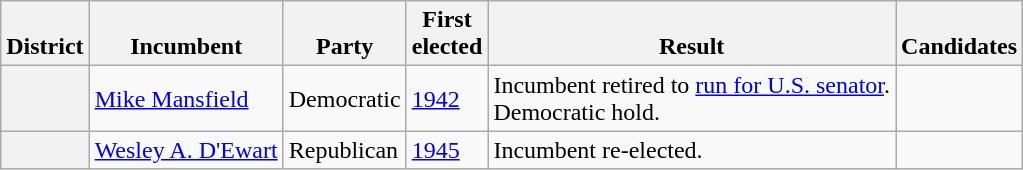<table class=wikitable>
<tr valign=bottom>
<th>District</th>
<th>Incumbent</th>
<th>Party</th>
<th>First<br>elected</th>
<th>Result</th>
<th>Candidates</th>
</tr>
<tr>
<th></th>
<td><a href='#'>Mike Mansfield</a></td>
<td>Democratic</td>
<td><a href='#'>1942</a></td>
<td>Incumbent retired to <a href='#'>run for U.S. senator</a>.<br>Democratic hold.</td>
<td nowrap></td>
</tr>
<tr>
<th></th>
<td><a href='#'>Wesley A. D'Ewart</a></td>
<td>Republican</td>
<td><a href='#'>1945</a></td>
<td>Incumbent re-elected.</td>
<td nowrap></td>
</tr>
</table>
